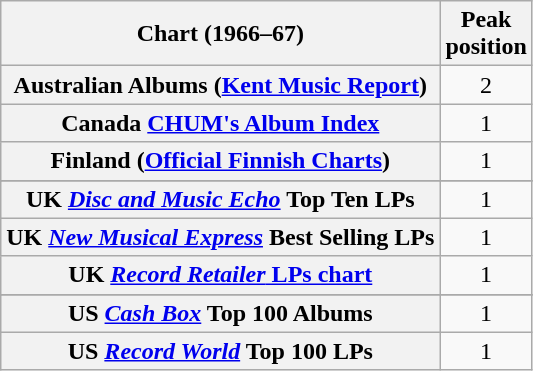<table class="wikitable sortable plainrowheaders">
<tr>
<th>Chart (1966–67)</th>
<th>Peak<br>position</th>
</tr>
<tr>
<th scope="row">Australian Albums (<a href='#'>Kent Music Report</a>)</th>
<td align="center">2</td>
</tr>
<tr>
<th scope="row">Canada <a href='#'>CHUM's Album Index</a></th>
<td align="center">1</td>
</tr>
<tr>
<th scope="row">Finland (<a href='#'>Official Finnish Charts</a>)</th>
<td align="center">1</td>
</tr>
<tr>
</tr>
<tr>
<th scope="row">UK <em><a href='#'>Disc and Music Echo</a></em> Top Ten LPs</th>
<td align="center">1</td>
</tr>
<tr>
<th scope="row">UK <em><a href='#'>New Musical Express</a></em> Best Selling LPs</th>
<td align="center">1</td>
</tr>
<tr>
<th scope="row">UK <a href='#'><em>Record Retailer</em> LPs chart</a></th>
<td align="center">1</td>
</tr>
<tr>
</tr>
<tr>
<th scope="row">US <em><a href='#'>Cash Box</a></em> Top 100 Albums</th>
<td align="center">1</td>
</tr>
<tr>
<th scope="row">US <em><a href='#'>Record World</a></em> Top 100 LPs</th>
<td align="center">1</td>
</tr>
</table>
